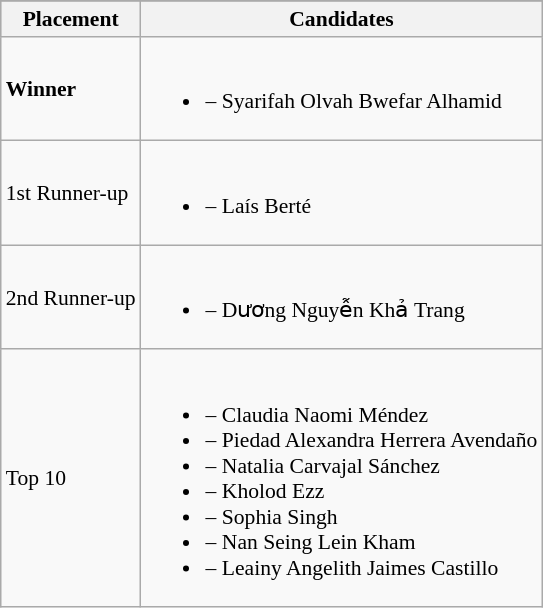<table class="wikitable sortable" style="font-size: 90%;" border="2" cellpadding="4" background: #f9f9f9;>
<tr align="center">
</tr>
<tr bgcolor="#CCCCCC" align="center">
<th>Placement</th>
<th>Candidates</th>
</tr>
<tr>
<td><strong>Winner</strong></td>
<td><br><ul><li> – Syarifah Olvah Bwefar Alhamid</li></ul></td>
</tr>
<tr>
<td>1st Runner-up</td>
<td><br><ul><li> – Laís Berté</li></ul></td>
</tr>
<tr>
<td>2nd Runner-up</td>
<td><br><ul><li> – Dương Nguyễn Khả Trang</li></ul></td>
</tr>
<tr>
<td>Top 10</td>
<td><br><ul><li> – Claudia Naomi Méndez</li><li> – Piedad Alexandra Herrera Avendaño</li><li> – Natalia Carvajal Sánchez</li><li> – Kholod Ezz</li><li> – Sophia Singh</li><li> – Nan Seing Lein Kham</li><li> – Leainy Angelith Jaimes Castillo</li></ul></td>
</tr>
</table>
